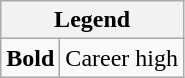<table class="wikitable mw-collapsible mw-collapsed">
<tr>
<th colspan="2">Legend</th>
</tr>
<tr>
<td><strong>Bold</strong></td>
<td>Career high</td>
</tr>
</table>
